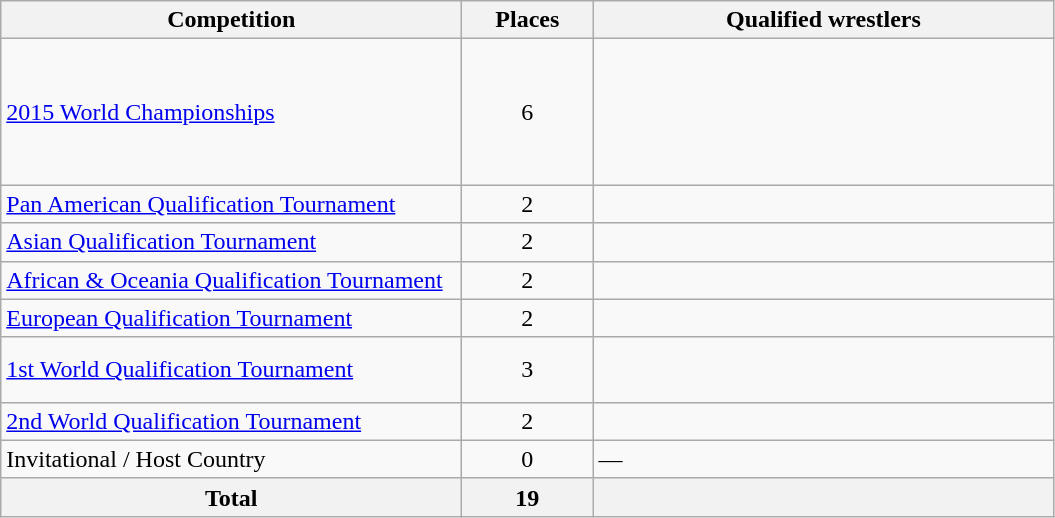<table class = "wikitable">
<tr>
<th width=300>Competition</th>
<th width=80>Places</th>
<th width=300>Qualified wrestlers</th>
</tr>
<tr>
<td><a href='#'>2015 World Championships</a></td>
<td align="center">6</td>
<td><br><br><br><br><br></td>
</tr>
<tr>
<td><a href='#'>Pan American Qualification Tournament</a></td>
<td align="center">2</td>
<td><br></td>
</tr>
<tr>
<td><a href='#'>Asian Qualification Tournament</a></td>
<td align="center">2</td>
<td><br></td>
</tr>
<tr>
<td><a href='#'>African & Oceania Qualification Tournament</a></td>
<td align="center">2</td>
<td><br></td>
</tr>
<tr>
<td><a href='#'>European Qualification Tournament</a></td>
<td align="center">2</td>
<td><br></td>
</tr>
<tr>
<td><a href='#'>1st World Qualification Tournament</a></td>
<td align="center">3</td>
<td><br><br></td>
</tr>
<tr>
<td><a href='#'>2nd World Qualification Tournament</a></td>
<td align="center">2</td>
<td><br></td>
</tr>
<tr>
<td>Invitational / Host Country</td>
<td align="center">0</td>
<td>—</td>
</tr>
<tr>
<th>Total</th>
<th>19</th>
<th></th>
</tr>
</table>
